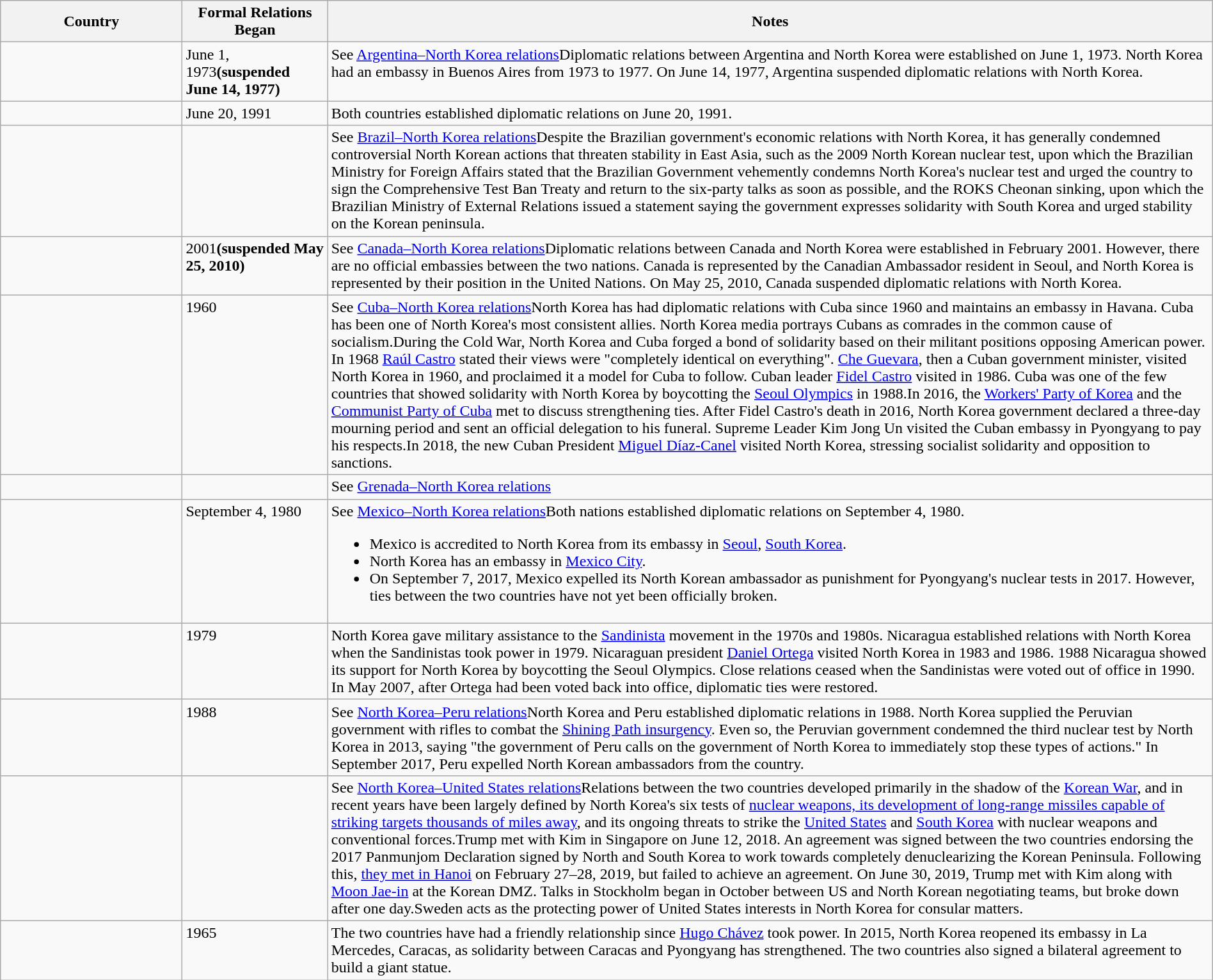<table class="wikitable sortable" style="width:100%; margin:auto;">
<tr>
<th style="width:15%;">Country</th>
<th style="width:12%;">Formal Relations Began</th>
<th>Notes</th>
</tr>
<tr valign="top">
<td></td>
<td>June 1, 1973<strong>(suspended June 14, 1977)</strong></td>
<td>See <a href='#'>Argentina–North Korea relations</a>Diplomatic relations between Argentina and North Korea were established on June 1, 1973. North Korea had an embassy in Buenos Aires from 1973 to 1977. On June 14, 1977, Argentina suspended diplomatic relations with North Korea.</td>
</tr>
<tr valign="top">
<td></td>
<td>June 20, 1991</td>
<td>Both countries established diplomatic relations on June 20, 1991.</td>
</tr>
<tr valign="top">
<td></td>
<td></td>
<td>See <a href='#'>Brazil–North Korea relations</a>Despite the Brazilian government's economic relations with North Korea, it has generally condemned controversial North Korean actions that threaten stability in East Asia, such as the 2009 North Korean nuclear test, upon which the Brazilian Ministry for Foreign Affairs stated that the Brazilian Government vehemently condemns North Korea's nuclear test and urged the country to sign the Comprehensive Test Ban Treaty and return to the six-party talks as soon as possible, and the ROKS Cheonan sinking, upon which the Brazilian Ministry of External Relations issued a statement saying the government expresses solidarity with South Korea and urged stability on the Korean peninsula.</td>
</tr>
<tr valign="top">
<td></td>
<td>2001<strong>(suspended May 25, 2010)</strong></td>
<td>See <a href='#'>Canada–North Korea relations</a>Diplomatic relations between Canada and North Korea were established in February 2001. However, there are no official embassies between the two nations. Canada is represented by the Canadian Ambassador resident in Seoul, and North Korea is represented by their position in the United Nations. On May 25, 2010, Canada suspended diplomatic relations with North Korea.</td>
</tr>
<tr valign="top">
<td></td>
<td>1960</td>
<td>See <a href='#'>Cuba–North Korea relations</a>North Korea has had diplomatic relations with Cuba since 1960 and maintains an embassy in Havana. Cuba has been one of North Korea's most consistent allies. North Korea media portrays Cubans as comrades in the common cause of socialism.During the Cold War, North Korea and Cuba forged a bond of solidarity based on their militant positions opposing American power. In 1968 <a href='#'>Raúl Castro</a> stated their views were "completely identical on everything". <a href='#'>Che Guevara</a>, then a Cuban government minister, visited North Korea in 1960, and proclaimed it a model for Cuba to follow. Cuban leader <a href='#'>Fidel Castro</a> visited in 1986. Cuba was one of the few countries that showed solidarity with North Korea by boycotting the <a href='#'>Seoul Olympics</a> in 1988.In 2016, the <a href='#'>Workers' Party of Korea</a> and the <a href='#'>Communist Party of Cuba</a> met to discuss strengthening ties. After Fidel Castro's death in 2016, North Korea government declared a three-day mourning period and sent an official delegation to his funeral. Supreme Leader Kim Jong Un visited the Cuban embassy in Pyongyang to pay his respects.In 2018, the new Cuban President <a href='#'>Miguel Díaz-Canel</a> visited North Korea, stressing socialist solidarity and opposition to sanctions.</td>
</tr>
<tr valign="top">
<td></td>
<td></td>
<td>See <a href='#'>Grenada–North Korea relations</a></td>
</tr>
<tr valign="top">
<td></td>
<td>September 4, 1980</td>
<td>See <a href='#'>Mexico–North Korea relations</a>Both nations established diplomatic relations on September 4, 1980.<br><ul><li>Mexico is accredited to North Korea from its embassy in <a href='#'>Seoul</a>, <a href='#'>South Korea</a>.</li><li>North Korea has an embassy in <a href='#'>Mexico City</a>.</li><li>On September 7, 2017, Mexico expelled its North Korean ambassador as punishment for Pyongyang's nuclear tests in 2017. However, ties between the two countries have not yet been officially broken.</li></ul></td>
</tr>
<tr valign="top">
<td></td>
<td>1979</td>
<td>North Korea gave military assistance to the <a href='#'>Sandinista</a> movement in the 1970s and 1980s. Nicaragua established relations with North Korea when the Sandinistas took power in 1979. Nicaraguan president <a href='#'>Daniel Ortega</a> visited North Korea in 1983 and 1986. 1988 Nicaragua showed its support for North Korea by boycotting the Seoul Olympics. Close relations ceased when the Sandinistas were voted out of office in 1990. In May 2007, after Ortega had been voted back into office, diplomatic ties were restored.</td>
</tr>
<tr valign="top">
<td></td>
<td>1988</td>
<td>See <a href='#'>North Korea–Peru relations</a>North Korea and Peru established diplomatic relations in 1988. North Korea supplied the Peruvian government with rifles to combat the <a href='#'>Shining Path insurgency</a>. Even so, the Peruvian government condemned the third nuclear test by North Korea in 2013, saying "the government of Peru calls on the government of North Korea to immediately stop these types of actions." In September 2017, Peru expelled North Korean ambassadors from the country.</td>
</tr>
<tr valign="top">
<td></td>
<td></td>
<td>See <a href='#'>North Korea–United States relations</a>Relations between the two countries developed primarily in the shadow of the <a href='#'>Korean War</a>, and in recent years have been largely defined by North Korea's six tests of <a href='#'>nuclear weapons, its development of long-range missiles capable of striking targets thousands of miles away</a>, and its ongoing threats to strike the <a href='#'>United States</a> and <a href='#'>South Korea</a> with nuclear weapons and conventional forces.Trump met with Kim in Singapore on June 12, 2018. An agreement was signed between the two countries endorsing the 2017 Panmunjom Declaration signed by North and South Korea to work towards completely denuclearizing the Korean Peninsula. Following this,  <a href='#'>they met in Hanoi</a> on February 27–28, 2019, but failed to achieve an agreement. On June 30, 2019, Trump met with Kim along with <a href='#'>Moon Jae-in</a> at the Korean DMZ. Talks in Stockholm began in October between US and North Korean negotiating teams, but broke down after one day.Sweden acts as the protecting power of United States interests in North Korea for consular matters.</td>
</tr>
<tr valign="top">
<td></td>
<td>1965</td>
<td>The two countries have had a friendly relationship since <a href='#'>Hugo Chávez</a> took power. In 2015, North Korea reopened its embassy in La Mercedes, Caracas, as solidarity between Caracas and Pyongyang has strengthened. The two countries also signed a bilateral agreement to build a giant statue.</td>
</tr>
</table>
